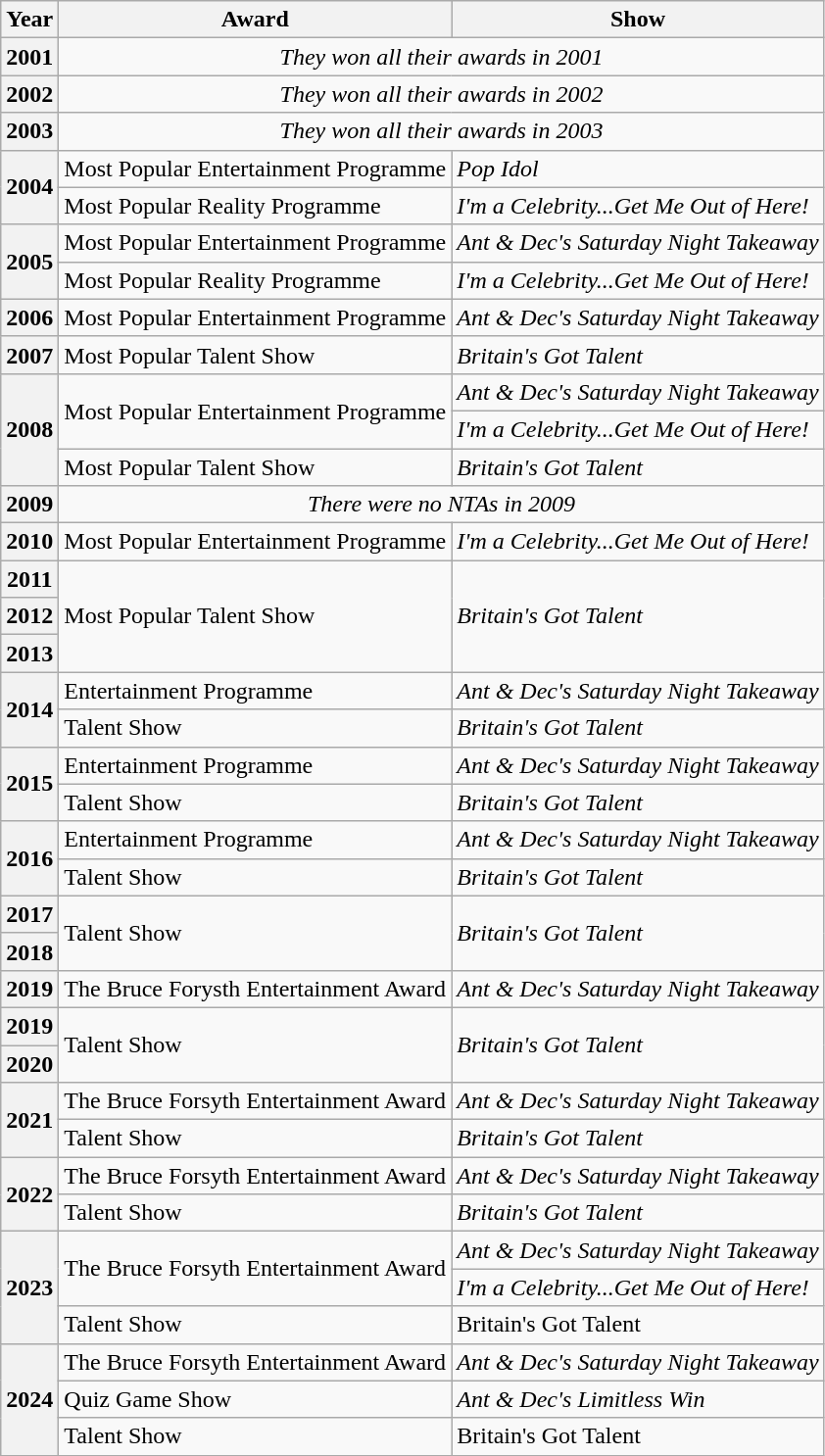<table class="wikitable">
<tr>
<th>Year</th>
<th>Award</th>
<th>Show</th>
</tr>
<tr>
<th scope=row>2001</th>
<td colspan=2 align=center><em>They won all their awards in 2001</em></td>
</tr>
<tr>
<th scope=row>2002</th>
<td colspan=2 align=center><em>They won all their awards in 2002</em></td>
</tr>
<tr>
<th scope=row>2003</th>
<td colspan=2 align=center><em>They won all their awards in 2003</em></td>
</tr>
<tr>
<th scope=row rowspan=2>2004</th>
<td>Most Popular Entertainment Programme</td>
<td><em>Pop Idol</em></td>
</tr>
<tr>
<td>Most Popular Reality Programme</td>
<td><em>I'm a Celebrity...Get Me Out of Here!</em></td>
</tr>
<tr>
<th scope=row rowspan=2>2005</th>
<td>Most Popular Entertainment Programme</td>
<td><em>Ant & Dec's Saturday Night Takeaway</em></td>
</tr>
<tr>
<td>Most Popular Reality Programme</td>
<td><em>I'm a Celebrity...Get Me Out of Here!</em></td>
</tr>
<tr>
<th scope=row>2006</th>
<td>Most Popular Entertainment Programme</td>
<td><em>Ant & Dec's Saturday Night Takeaway</em></td>
</tr>
<tr>
<th scope=row>2007</th>
<td>Most Popular Talent Show</td>
<td><em>Britain's Got Talent</em></td>
</tr>
<tr>
<th scope=row rowspan=3>2008</th>
<td rowspan=2>Most Popular Entertainment Programme</td>
<td><em>Ant & Dec's Saturday Night Takeaway</em></td>
</tr>
<tr>
<td><em>I'm a Celebrity...Get Me Out of Here!</em></td>
</tr>
<tr>
<td>Most Popular Talent Show</td>
<td><em>Britain's Got Talent</em></td>
</tr>
<tr>
<th scope=row>2009</th>
<td colspan="2" align="center"><em>There were no NTAs in 2009</em></td>
</tr>
<tr>
<th scope=row rowspan=2>2010</th>
<td>Most Popular Entertainment Programme</td>
<td><em>I'm a Celebrity...Get Me Out of Here!</em></td>
</tr>
<tr>
<td rowspan=4>Most Popular Talent Show</td>
<td rowspan=4><em>Britain's Got Talent</em></td>
</tr>
<tr>
<th scope=row>2011</th>
</tr>
<tr>
<th scope=row>2012</th>
</tr>
<tr>
<th scope=row>2013</th>
</tr>
<tr>
<th scope=row rowspan=2>2014</th>
<td>Entertainment Programme</td>
<td><em>Ant & Dec's Saturday Night Takeaway</em></td>
</tr>
<tr>
<td>Talent Show</td>
<td><em>Britain's Got Talent</em></td>
</tr>
<tr>
<th scope=row rowspan=2>2015</th>
<td>Entertainment Programme</td>
<td><em>Ant & Dec's Saturday Night Takeaway</em></td>
</tr>
<tr>
<td>Talent Show</td>
<td><em>Britain's Got Talent</em></td>
</tr>
<tr>
<th scope=row rowspan=2>2016</th>
<td>Entertainment Programme</td>
<td><em>Ant & Dec's Saturday Night Takeaway</em></td>
</tr>
<tr>
<td>Talent Show</td>
<td><em>Britain's Got Talent</em></td>
</tr>
<tr>
<th scope=row>2017</th>
<td rowspan=2>Talent Show</td>
<td rowspan=2><em>Britain's Got Talent</em></td>
</tr>
<tr>
<th scope=row>2018</th>
</tr>
<tr>
<th scope="row">2019</th>
<td>The Bruce Forysth Entertainment Award</td>
<td><em>Ant & Dec's Saturday Night Takeaway</em></td>
</tr>
<tr>
<th>2019</th>
<td rowspan=2>Talent Show</td>
<td rowspan=2><em>Britain's Got Talent</em></td>
</tr>
<tr>
<th scope=row>2020</th>
</tr>
<tr>
<th scope=row rowspan=2>2021</th>
<td>The Bruce Forsyth Entertainment Award</td>
<td><em>Ant & Dec's Saturday Night Takeaway</em></td>
</tr>
<tr>
<td>Talent Show</td>
<td><em>Britain's Got Talent</em></td>
</tr>
<tr>
<th scope=row rowspan=2>2022</th>
<td>The Bruce Forsyth Entertainment Award</td>
<td><em>Ant & Dec's Saturday Night Takeaway</em></td>
</tr>
<tr>
<td>Talent Show</td>
<td><em>Britain's Got Talent</em></td>
</tr>
<tr>
<th scope=row rowspan=3>2023</th>
<td rowspan=2>The Bruce Forsyth Entertainment Award</td>
<td><em>Ant & Dec's Saturday Night Takeaway</em></td>
</tr>
<tr>
<td><em>I'm a Celebrity...Get Me Out of Here!</em></td>
</tr>
<tr>
<td>Talent Show</td>
<td>Britain's Got Talent</td>
</tr>
<tr>
<th scope=row rowspan=3>2024</th>
<td>The Bruce Forsyth Entertainment Award</td>
<td><em>Ant & Dec's Saturday Night Takeaway</em></td>
</tr>
<tr>
<td>Quiz Game Show</td>
<td><em>Ant & Dec's Limitless Win</em></td>
</tr>
<tr>
<td>Talent Show</td>
<td>Britain's Got Talent</td>
</tr>
</table>
